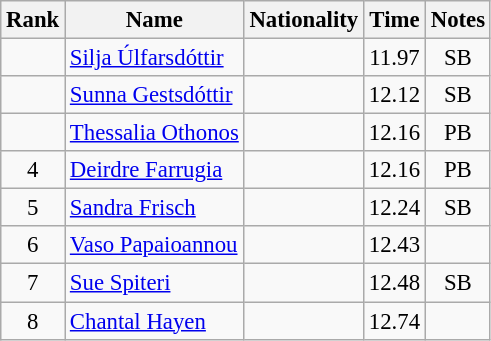<table class="wikitable sortable" style="text-align:center; font-size:95%">
<tr>
<th>Rank</th>
<th>Name</th>
<th>Nationality</th>
<th>Time</th>
<th>Notes</th>
</tr>
<tr>
<td></td>
<td align=left><a href='#'>Silja Úlfarsdóttir</a></td>
<td align=left></td>
<td>11.97</td>
<td>SB</td>
</tr>
<tr>
<td></td>
<td align=left><a href='#'>Sunna Gestsdóttir</a></td>
<td align=left></td>
<td>12.12</td>
<td>SB</td>
</tr>
<tr>
<td></td>
<td align=left><a href='#'>Thessalia Othonos</a></td>
<td align=left></td>
<td>12.16</td>
<td>PB</td>
</tr>
<tr>
<td>4</td>
<td align=left><a href='#'>Deirdre Farrugia</a></td>
<td align=left></td>
<td>12.16</td>
<td>PB</td>
</tr>
<tr>
<td>5</td>
<td align=left><a href='#'>Sandra Frisch</a></td>
<td align=left></td>
<td>12.24</td>
<td>SB</td>
</tr>
<tr>
<td>6</td>
<td align=left><a href='#'>Vaso Papaioannou</a></td>
<td align=left></td>
<td>12.43</td>
<td></td>
</tr>
<tr>
<td>7</td>
<td align=left><a href='#'>Sue Spiteri</a></td>
<td align=left></td>
<td>12.48</td>
<td>SB</td>
</tr>
<tr>
<td>8</td>
<td align=left><a href='#'>Chantal Hayen</a></td>
<td align=left></td>
<td>12.74</td>
<td></td>
</tr>
</table>
